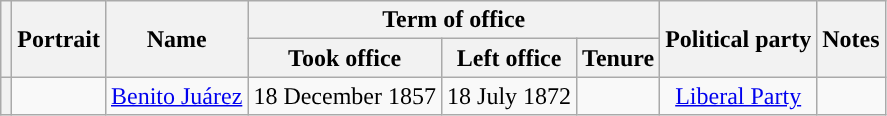<table class="wikitable" style="text-align:center;">
<tr>
<th rowspan="2"></th>
<th rowspan="2">Portrait</th>
<th rowspan="2">Name<br></th>
<th colspan="3">Term of office</th>
<th rowspan="2">Political party</th>
<th rowspan="2">Notes</th>
</tr>
<tr>
<th>Took office</th>
<th>Left office</th>
<th>Tenure</th>
</tr>
<tr>
<th style="background:"></th>
<td></td>
<td><a href='#'>Benito Juárez</a><br></td>
<td>18 December 1857</td>
<td>18 July 1872<br></td>
<td></td>
<td><a href='#'>Liberal Party</a></td>
<td></td>
</tr>
</table>
